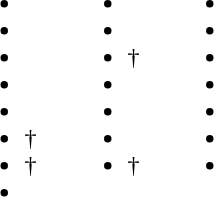<table>
<tr>
<td style="vertical-align:top; width:25%;"><br><ul><li></li><li></li><li></li><li></li><li></li><li>†</li><li>†</li><li></li></ul></td>
<td style="vertical-align:top; width:25%;"><br><ul><li></li><li></li><li>†</li><li></li><li></li><li></li><li>†</li></ul></td>
<td style="vertical-align:top; width:25%;"><br><ul><li></li><li></li><li></li><li></li><li></li><li></li><li></li></ul></td>
</tr>
</table>
